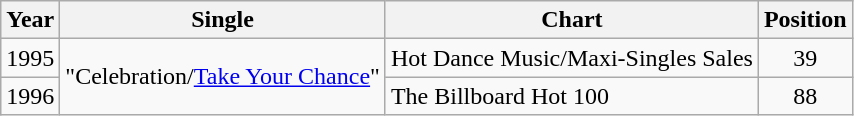<table class="wikitable">
<tr>
<th>Year</th>
<th>Single</th>
<th>Chart</th>
<th>Position</th>
</tr>
<tr>
<td>1995</td>
<td rowspan="2">"Celebration/<a href='#'>Take Your Chance</a>"</td>
<td>Hot Dance Music/Maxi-Singles Sales</td>
<td style="text-align:center;">39</td>
</tr>
<tr>
<td>1996</td>
<td>The Billboard Hot 100</td>
<td style="text-align:center;">88</td>
</tr>
</table>
